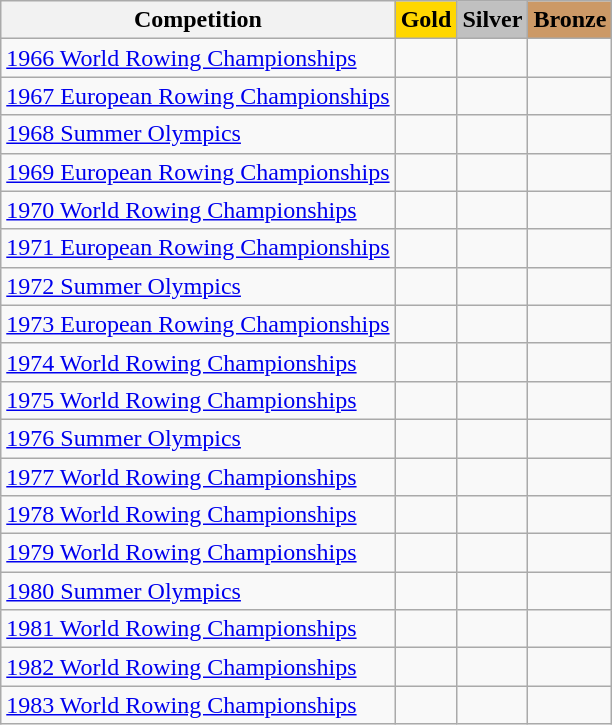<table class="wikitable">
<tr>
<th>Competition</th>
<th style="background-color:gold">Gold</th>
<th style="background-color:silver">Silver</th>
<th style="background-color:#cc9966">Bronze</th>
</tr>
<tr>
<td><a href='#'>1966 World Rowing Championships</a></td>
<td></td>
<td></td>
<td></td>
</tr>
<tr>
<td><a href='#'>1967 European Rowing Championships</a></td>
<td></td>
<td></td>
<td></td>
</tr>
<tr>
<td><a href='#'>1968 Summer Olympics</a></td>
<td></td>
<td></td>
<td></td>
</tr>
<tr>
<td><a href='#'>1969 European Rowing Championships</a></td>
<td></td>
<td></td>
<td></td>
</tr>
<tr>
<td><a href='#'>1970 World Rowing Championships</a></td>
<td></td>
<td></td>
<td></td>
</tr>
<tr>
<td><a href='#'>1971 European Rowing Championships</a></td>
<td></td>
<td></td>
<td></td>
</tr>
<tr>
<td><a href='#'>1972 Summer Olympics</a></td>
<td></td>
<td></td>
<td></td>
</tr>
<tr>
<td><a href='#'>1973 European Rowing Championships</a></td>
<td></td>
<td></td>
<td></td>
</tr>
<tr>
<td><a href='#'>1974 World Rowing Championships</a></td>
<td></td>
<td></td>
<td></td>
</tr>
<tr>
<td><a href='#'>1975 World Rowing Championships</a></td>
<td></td>
<td></td>
<td></td>
</tr>
<tr>
<td><a href='#'>1976 Summer Olympics</a></td>
<td></td>
<td></td>
<td></td>
</tr>
<tr>
<td><a href='#'>1977 World Rowing Championships</a></td>
<td></td>
<td></td>
<td></td>
</tr>
<tr>
<td><a href='#'>1978 World Rowing Championships</a></td>
<td></td>
<td></td>
<td></td>
</tr>
<tr>
<td><a href='#'>1979 World Rowing Championships</a></td>
<td></td>
<td></td>
<td></td>
</tr>
<tr>
<td><a href='#'>1980 Summer Olympics</a></td>
<td></td>
<td></td>
<td></td>
</tr>
<tr>
<td><a href='#'>1981 World Rowing Championships</a></td>
<td></td>
<td></td>
<td></td>
</tr>
<tr>
<td><a href='#'>1982 World Rowing Championships</a></td>
<td></td>
<td></td>
<td></td>
</tr>
<tr>
<td><a href='#'>1983 World Rowing Championships</a></td>
<td></td>
<td></td>
<td></td>
</tr>
</table>
